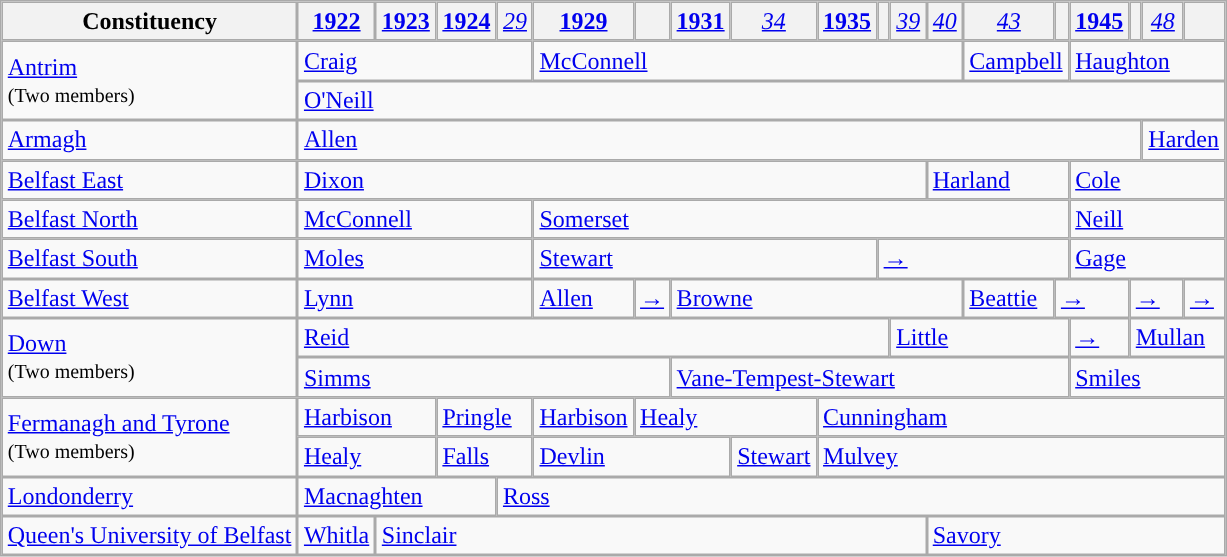<table class="wikitable" style="border-collapse: separate; border-spacing: 0;">
<tr>
<th>Constituency</th>
<th><a href='#'>1922</a></th>
<th><a href='#'>1923</a></th>
<th><a href='#'>1924</a></th>
<th style="font-weight: normal;"><em><a href='#'>29</a></em></th>
<th><a href='#'>1929</a></th>
<th style="font-weight: normal;"><em></em></th>
<th><a href='#'>1931</a></th>
<th style="font-weight: normal;"><em><a href='#'>34</a></em></th>
<th><a href='#'>1935</a></th>
<th style="font-weight: normal;"><em></em></th>
<th style="font-weight: normal;"><em><a href='#'>39</a></em></th>
<th style="font-weight: normal;"><em><a href='#'>40</a></em></th>
<th style="font-weight: normal;"><em><a href='#'>43</a></em></th>
<th style="font-weight: normal;"><em></em></th>
<th><a href='#'>1945</a></th>
<th style="font-weight: normal;"><em></em></th>
<th style="font-weight: normal;"><em><a href='#'>48</a></em></th>
<th style="font-weight: normal;"><em></em></th>
</tr>
<tr>
<td rowspan="2"><a href='#'>Antrim</a><br><small>(Two members)</small></td>
<td colspan="4"><a href='#'>Craig</a></td>
<td colspan="8"><a href='#'>McConnell</a></td>
<td colspan="2"><a href='#'>Campbell</a></td>
<td colspan="4"><a href='#'>Haughton</a></td>
</tr>
<tr>
<td colspan="18"><a href='#'>O'Neill</a></td>
</tr>
<tr>
<td><a href='#'>Armagh</a></td>
<td colspan="16"><a href='#'>Allen</a></td>
<td colspan="2"><a href='#'>Harden</a></td>
</tr>
<tr>
<td><a href='#'>Belfast East</a></td>
<td colspan="11"><a href='#'>Dixon</a></td>
<td colspan="3"><a href='#'>Harland</a></td>
<td colspan="4"><a href='#'>Cole</a></td>
</tr>
<tr>
<td><a href='#'>Belfast North</a></td>
<td colspan="4"><a href='#'>McConnell</a></td>
<td colspan="10"><a href='#'>Somerset</a></td>
<td colspan="4"><a href='#'>Neill</a></td>
</tr>
<tr>
<td><a href='#'>Belfast South</a></td>
<td colspan="4"><a href='#'>Moles</a></td>
<td colspan="5"><a href='#'>Stewart</a></td>
<td colspan="5"><a href='#'>→</a></td>
<td colspan="4"><a href='#'>Gage</a></td>
</tr>
<tr>
<td><a href='#'>Belfast West</a></td>
<td colspan="4"><a href='#'>Lynn</a></td>
<td><a href='#'>Allen</a></td>
<td><a href='#'>→</a></td>
<td colspan="6"><a href='#'>Browne</a></td>
<td><a href='#'>Beattie</a></td>
<td colspan="2"><a href='#'>→</a></td>
<td colspan="2"><a href='#'>→</a></td>
<td><a href='#'>→</a></td>
</tr>
<tr>
<td rowspan="2"><a href='#'>Down</a><br><small>(Two members)</small></td>
<td colspan="10"><a href='#'>Reid</a></td>
<td colspan="4"><a href='#'>Little</a></td>
<td><a href='#'>→</a></td>
<td colspan="3"><a href='#'>Mullan</a></td>
</tr>
<tr>
<td colspan="6"><a href='#'>Simms</a></td>
<td colspan="8"><a href='#'>Vane-Tempest-Stewart</a></td>
<td colspan="4"><a href='#'>Smiles</a></td>
</tr>
<tr>
<td rowspan="2"><a href='#'>Fermanagh and Tyrone</a><br><small>(Two members)</small></td>
<td colspan="2"><a href='#'>Harbison</a></td>
<td colspan="2"><a href='#'>Pringle</a></td>
<td><a href='#'>Harbison</a></td>
<td colspan="3"><a href='#'>Healy</a></td>
<td colspan="10"><a href='#'>Cunningham</a></td>
</tr>
<tr>
<td colspan="2"><a href='#'>Healy</a></td>
<td colspan="2"><a href='#'>Falls</a></td>
<td colspan="3"><a href='#'>Devlin</a></td>
<td><a href='#'>Stewart</a></td>
<td colspan="10"><a href='#'>Mulvey</a></td>
</tr>
<tr>
<td><a href='#'>Londonderry</a></td>
<td colspan="3"><a href='#'>Macnaghten</a></td>
<td colspan="15"><a href='#'>Ross</a></td>
</tr>
<tr>
<td><a href='#'>Queen's University of Belfast</a></td>
<td><a href='#'>Whitla</a></td>
<td colspan="10"><a href='#'>Sinclair</a></td>
<td colspan="7"><a href='#'>Savory</a></td>
</tr>
</table>
